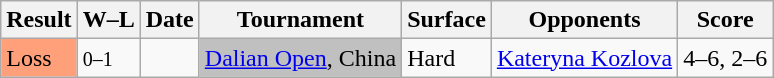<table class="sortable wikitable">
<tr>
<th>Result</th>
<th class="unsortable">W–L</th>
<th>Date</th>
<th>Tournament</th>
<th>Surface</th>
<th>Opponents</th>
<th class="unsortable">Score</th>
</tr>
<tr>
<td bgcolor="FFA07A">Loss</td>
<td><small>0–1</small></td>
<td><a href='#'></a></td>
<td style="background:silver;"><a href='#'>Dalian Open</a>, China</td>
<td>Hard</td>
<td> <a href='#'>Kateryna Kozlova</a></td>
<td>4–6, 2–6</td>
</tr>
</table>
